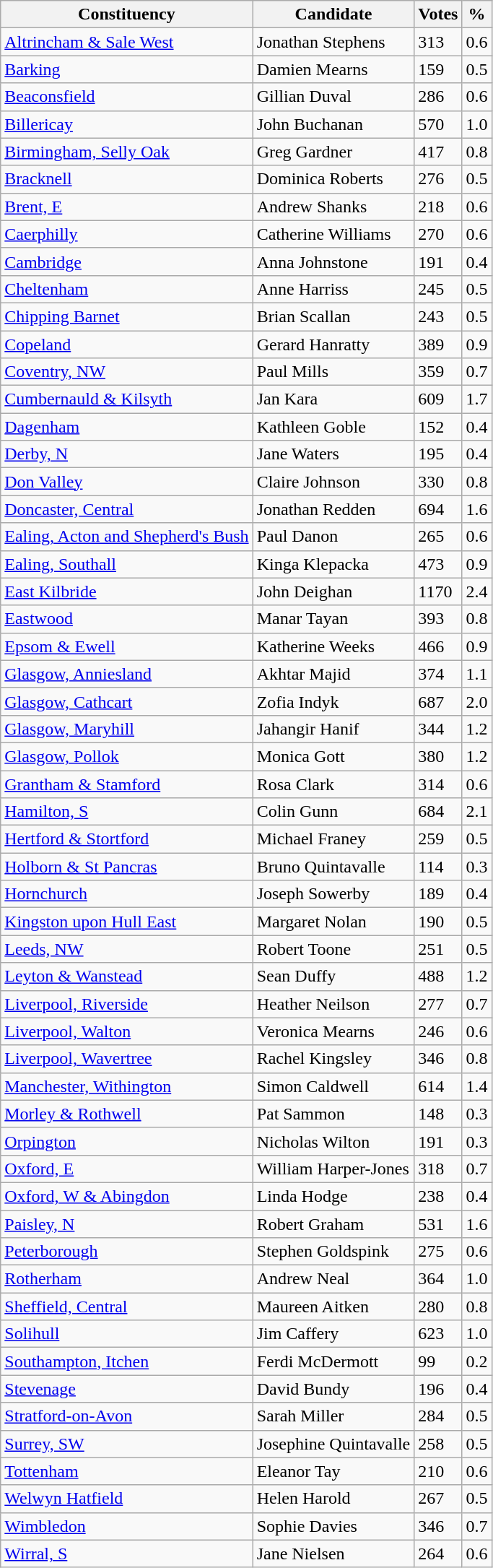<table class="wikitable">
<tr>
<th>Constituency</th>
<th>Candidate</th>
<th>Votes</th>
<th>%</th>
</tr>
<tr>
<td><a href='#'>Altrincham & Sale West</a></td>
<td>Jonathan Stephens</td>
<td>313</td>
<td>0.6</td>
</tr>
<tr>
<td><a href='#'>Barking</a></td>
<td>Damien Mearns</td>
<td>159</td>
<td>0.5</td>
</tr>
<tr>
<td><a href='#'>Beaconsfield</a></td>
<td>Gillian Duval</td>
<td>286</td>
<td>0.6</td>
</tr>
<tr>
<td><a href='#'>Billericay</a></td>
<td>John Buchanan</td>
<td>570</td>
<td>1.0</td>
</tr>
<tr>
<td><a href='#'>Birmingham, Selly Oak</a></td>
<td>Greg Gardner</td>
<td>417</td>
<td>0.8</td>
</tr>
<tr>
<td><a href='#'>Bracknell</a></td>
<td>Dominica Roberts</td>
<td>276</td>
<td>0.5</td>
</tr>
<tr>
<td><a href='#'>Brent, E</a></td>
<td>Andrew Shanks</td>
<td>218</td>
<td>0.6</td>
</tr>
<tr>
<td><a href='#'>Caerphilly</a></td>
<td>Catherine Williams</td>
<td>270</td>
<td>0.6</td>
</tr>
<tr>
<td><a href='#'>Cambridge</a></td>
<td>Anna Johnstone</td>
<td>191</td>
<td>0.4</td>
</tr>
<tr>
<td><a href='#'>Cheltenham</a></td>
<td>Anne Harriss</td>
<td>245</td>
<td>0.5</td>
</tr>
<tr>
<td><a href='#'>Chipping Barnet</a></td>
<td>Brian Scallan</td>
<td>243</td>
<td>0.5</td>
</tr>
<tr>
<td><a href='#'>Copeland</a></td>
<td>Gerard Hanratty</td>
<td>389</td>
<td>0.9</td>
</tr>
<tr>
<td><a href='#'>Coventry, NW</a></td>
<td>Paul Mills</td>
<td>359</td>
<td>0.7</td>
</tr>
<tr>
<td><a href='#'>Cumbernauld & Kilsyth</a></td>
<td>Jan Kara</td>
<td>609</td>
<td>1.7</td>
</tr>
<tr>
<td><a href='#'>Dagenham</a></td>
<td>Kathleen Goble</td>
<td>152</td>
<td>0.4</td>
</tr>
<tr>
<td><a href='#'>Derby, N</a></td>
<td>Jane Waters</td>
<td>195</td>
<td>0.4</td>
</tr>
<tr>
<td><a href='#'>Don Valley</a></td>
<td>Claire Johnson</td>
<td>330</td>
<td>0.8</td>
</tr>
<tr>
<td><a href='#'>Doncaster, Central</a></td>
<td>Jonathan Redden</td>
<td>694</td>
<td>1.6</td>
</tr>
<tr>
<td><a href='#'>Ealing, Acton and Shepherd's Bush</a></td>
<td>Paul Danon</td>
<td>265</td>
<td>0.6</td>
</tr>
<tr>
<td><a href='#'>Ealing, Southall</a></td>
<td>Kinga Klepacka</td>
<td>473</td>
<td>0.9</td>
</tr>
<tr>
<td><a href='#'>East Kilbride</a></td>
<td>John Deighan</td>
<td>1170</td>
<td>2.4</td>
</tr>
<tr>
<td><a href='#'>Eastwood</a></td>
<td>Manar Tayan</td>
<td>393</td>
<td>0.8</td>
</tr>
<tr>
<td><a href='#'>Epsom & Ewell</a></td>
<td>Katherine Weeks</td>
<td>466</td>
<td>0.9</td>
</tr>
<tr>
<td><a href='#'>Glasgow, Anniesland</a></td>
<td>Akhtar Majid</td>
<td>374</td>
<td>1.1</td>
</tr>
<tr>
<td><a href='#'>Glasgow, Cathcart</a></td>
<td>Zofia Indyk</td>
<td>687</td>
<td>2.0</td>
</tr>
<tr>
<td><a href='#'>Glasgow, Maryhill</a></td>
<td>Jahangir Hanif</td>
<td>344</td>
<td>1.2</td>
</tr>
<tr>
<td><a href='#'>Glasgow, Pollok</a></td>
<td>Monica Gott</td>
<td>380</td>
<td>1.2</td>
</tr>
<tr>
<td><a href='#'>Grantham & Stamford</a></td>
<td>Rosa Clark</td>
<td>314</td>
<td>0.6</td>
</tr>
<tr>
<td><a href='#'>Hamilton, S</a></td>
<td>Colin Gunn</td>
<td>684</td>
<td>2.1</td>
</tr>
<tr>
<td><a href='#'>Hertford & Stortford</a></td>
<td>Michael Franey</td>
<td>259</td>
<td>0.5</td>
</tr>
<tr>
<td><a href='#'>Holborn & St Pancras</a></td>
<td>Bruno Quintavalle</td>
<td>114</td>
<td>0.3</td>
</tr>
<tr>
<td><a href='#'>Hornchurch</a></td>
<td>Joseph Sowerby</td>
<td>189</td>
<td>0.4</td>
</tr>
<tr>
<td><a href='#'>Kingston upon Hull East</a></td>
<td>Margaret Nolan</td>
<td>190</td>
<td>0.5</td>
</tr>
<tr>
<td><a href='#'>Leeds, NW</a></td>
<td>Robert Toone</td>
<td>251</td>
<td>0.5</td>
</tr>
<tr>
<td><a href='#'>Leyton & Wanstead</a></td>
<td>Sean Duffy</td>
<td>488</td>
<td>1.2</td>
</tr>
<tr>
<td><a href='#'>Liverpool, Riverside</a></td>
<td>Heather Neilson</td>
<td>277</td>
<td>0.7</td>
</tr>
<tr>
<td><a href='#'>Liverpool, Walton</a></td>
<td>Veronica Mearns</td>
<td>246</td>
<td>0.6</td>
</tr>
<tr>
<td><a href='#'>Liverpool, Wavertree</a></td>
<td>Rachel Kingsley</td>
<td>346</td>
<td>0.8</td>
</tr>
<tr>
<td><a href='#'>Manchester, Withington</a></td>
<td>Simon Caldwell</td>
<td>614</td>
<td>1.4</td>
</tr>
<tr>
<td><a href='#'>Morley & Rothwell</a></td>
<td>Pat Sammon</td>
<td>148</td>
<td>0.3</td>
</tr>
<tr>
<td><a href='#'>Orpington</a></td>
<td>Nicholas Wilton</td>
<td>191</td>
<td>0.3</td>
</tr>
<tr>
<td><a href='#'>Oxford, E</a></td>
<td>William Harper-Jones</td>
<td>318</td>
<td>0.7</td>
</tr>
<tr>
<td><a href='#'>Oxford, W & Abingdon</a></td>
<td>Linda Hodge</td>
<td>238</td>
<td>0.4</td>
</tr>
<tr>
<td><a href='#'>Paisley, N</a></td>
<td>Robert Graham</td>
<td>531</td>
<td>1.6</td>
</tr>
<tr>
<td><a href='#'>Peterborough</a></td>
<td>Stephen Goldspink</td>
<td>275</td>
<td>0.6</td>
</tr>
<tr>
<td><a href='#'>Rotherham</a></td>
<td>Andrew Neal</td>
<td>364</td>
<td>1.0</td>
</tr>
<tr>
<td><a href='#'>Sheffield, Central</a></td>
<td>Maureen Aitken</td>
<td>280</td>
<td>0.8</td>
</tr>
<tr>
<td><a href='#'>Solihull</a></td>
<td>Jim Caffery</td>
<td>623</td>
<td>1.0</td>
</tr>
<tr>
<td><a href='#'>Southampton, Itchen</a></td>
<td>Ferdi McDermott</td>
<td>99</td>
<td>0.2</td>
</tr>
<tr>
<td><a href='#'>Stevenage</a></td>
<td>David Bundy</td>
<td>196</td>
<td>0.4</td>
</tr>
<tr>
<td><a href='#'>Stratford-on-Avon</a></td>
<td>Sarah Miller</td>
<td>284</td>
<td>0.5</td>
</tr>
<tr>
<td><a href='#'>Surrey, SW</a></td>
<td>Josephine Quintavalle</td>
<td>258</td>
<td>0.5</td>
</tr>
<tr>
<td><a href='#'>Tottenham</a></td>
<td>Eleanor Tay</td>
<td>210</td>
<td>0.6</td>
</tr>
<tr>
<td><a href='#'>Welwyn Hatfield</a></td>
<td>Helen Harold</td>
<td>267</td>
<td>0.5</td>
</tr>
<tr>
<td><a href='#'>Wimbledon</a></td>
<td>Sophie Davies</td>
<td>346</td>
<td>0.7</td>
</tr>
<tr>
<td><a href='#'>Wirral, S</a></td>
<td>Jane Nielsen</td>
<td>264</td>
<td>0.6</td>
</tr>
</table>
